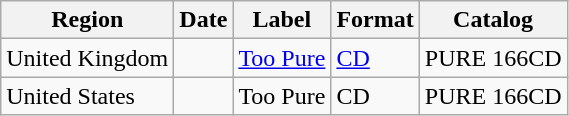<table class="wikitable">
<tr>
<th>Region</th>
<th>Date</th>
<th>Label</th>
<th>Format</th>
<th>Catalog</th>
</tr>
<tr>
<td>United Kingdom</td>
<td></td>
<td><a href='#'>Too Pure</a></td>
<td><a href='#'>CD</a></td>
<td>PURE 166CD</td>
</tr>
<tr>
<td>United States</td>
<td></td>
<td>Too Pure</td>
<td>CD</td>
<td>PURE 166CD</td>
</tr>
</table>
